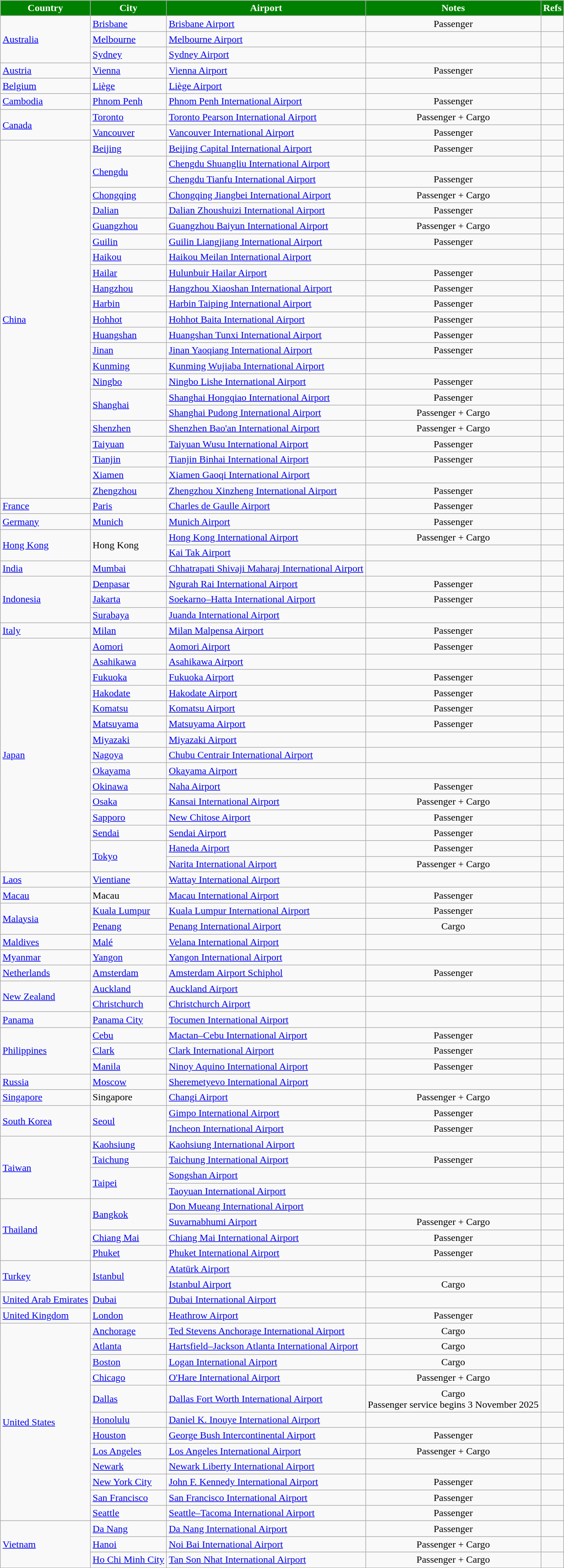<table class="sortable wikitable sticky-header">
<tr>
<th style="background:#008000; color:white;">Country</th>
<th style="background:#008000; color:white;">City</th>
<th style="background:#008000; color:white;">Airport</th>
<th style="background:#008000; color:white;">Notes</th>
<th style="background:#008000; color:white;">Refs</th>
</tr>
<tr>
<td rowspan="3"><a href='#'>Australia</a></td>
<td><a href='#'>Brisbane</a></td>
<td><a href='#'>Brisbane Airport</a></td>
<td align=center>Passenger</td>
<td align=center></td>
</tr>
<tr>
<td><a href='#'>Melbourne</a></td>
<td><a href='#'>Melbourne Airport</a></td>
<td></td>
<td align=center></td>
</tr>
<tr>
<td><a href='#'>Sydney</a></td>
<td><a href='#'>Sydney Airport</a></td>
<td></td>
<td align=center></td>
</tr>
<tr>
<td><a href='#'>Austria</a></td>
<td><a href='#'>Vienna</a></td>
<td><a href='#'>Vienna Airport</a></td>
<td align=center>Passenger</td>
<td align=center></td>
</tr>
<tr>
<td><a href='#'>Belgium</a></td>
<td><a href='#'>Liège</a></td>
<td><a href='#'>Liège Airport</a></td>
<td></td>
<td align=center></td>
</tr>
<tr>
<td><a href='#'>Cambodia</a></td>
<td><a href='#'>Phnom Penh</a></td>
<td><a href='#'>Phnom Penh International Airport</a></td>
<td align=center>Passenger</td>
<td align=center></td>
</tr>
<tr>
<td rowspan="2"><a href='#'>Canada</a></td>
<td><a href='#'>Toronto</a></td>
<td><a href='#'>Toronto Pearson International Airport</a></td>
<td align=center>Passenger + Cargo</td>
<td align=center></td>
</tr>
<tr>
<td><a href='#'>Vancouver</a></td>
<td><a href='#'>Vancouver International Airport</a></td>
<td align=center>Passenger</td>
<td align=center></td>
</tr>
<tr>
<td rowspan="23"><a href='#'>China</a></td>
<td><a href='#'>Beijing</a></td>
<td><a href='#'>Beijing Capital International Airport</a></td>
<td align=center>Passenger</td>
<td align=center></td>
</tr>
<tr>
<td rowspan="2"><a href='#'>Chengdu</a></td>
<td><a href='#'>Chengdu Shuangliu International Airport</a></td>
<td></td>
<td align=center></td>
</tr>
<tr>
<td><a href='#'>Chengdu Tianfu International Airport</a></td>
<td align=center>Passenger</td>
<td align=center></td>
</tr>
<tr>
<td><a href='#'>Chongqing</a></td>
<td><a href='#'>Chongqing Jiangbei International Airport</a></td>
<td align=center>Passenger + Cargo</td>
<td align=center></td>
</tr>
<tr>
<td><a href='#'>Dalian</a></td>
<td><a href='#'>Dalian Zhoushuizi International Airport</a></td>
<td align=center>Passenger</td>
<td align=center></td>
</tr>
<tr>
<td><a href='#'>Guangzhou</a></td>
<td><a href='#'>Guangzhou Baiyun International Airport</a></td>
<td align=center>Passenger + Cargo</td>
<td align=center></td>
</tr>
<tr>
<td><a href='#'>Guilin</a></td>
<td><a href='#'>Guilin Liangjiang International Airport</a></td>
<td align=center>Passenger</td>
<td align=center></td>
</tr>
<tr>
<td><a href='#'>Haikou</a></td>
<td><a href='#'>Haikou Meilan International Airport</a></td>
<td></td>
<td align=center></td>
</tr>
<tr>
<td><a href='#'>Hailar</a></td>
<td><a href='#'>Hulunbuir Hailar Airport</a></td>
<td align=center>Passenger</td>
<td align=center></td>
</tr>
<tr>
<td><a href='#'>Hangzhou</a></td>
<td><a href='#'>Hangzhou Xiaoshan International Airport</a></td>
<td align=center>Passenger</td>
<td align=center></td>
</tr>
<tr>
<td><a href='#'>Harbin</a></td>
<td><a href='#'>Harbin Taiping International Airport</a></td>
<td align=center>Passenger</td>
<td align=center></td>
</tr>
<tr>
<td><a href='#'>Hohhot</a></td>
<td><a href='#'>Hohhot Baita International Airport</a></td>
<td align=center>Passenger</td>
<td align=center></td>
</tr>
<tr>
<td><a href='#'>Huangshan</a></td>
<td><a href='#'>Huangshan Tunxi International Airport</a></td>
<td align=center>Passenger</td>
<td align=center></td>
</tr>
<tr>
<td><a href='#'>Jinan</a></td>
<td><a href='#'>Jinan Yaoqiang International Airport</a></td>
<td align=center>Passenger</td>
<td align=center></td>
</tr>
<tr>
<td><a href='#'>Kunming</a></td>
<td><a href='#'>Kunming Wujiaba International Airport</a></td>
<td></td>
<td align=center></td>
</tr>
<tr>
<td><a href='#'>Ningbo</a></td>
<td><a href='#'>Ningbo Lishe International Airport</a></td>
<td align=center>Passenger</td>
<td align=center></td>
</tr>
<tr>
<td rowspan="2"><a href='#'>Shanghai</a></td>
<td><a href='#'>Shanghai Hongqiao International Airport</a></td>
<td align=center>Passenger</td>
<td align=center></td>
</tr>
<tr>
<td><a href='#'>Shanghai Pudong International Airport</a></td>
<td align=center>Passenger + Cargo</td>
<td align=center></td>
</tr>
<tr>
<td><a href='#'>Shenzhen</a></td>
<td><a href='#'>Shenzhen Bao'an International Airport</a></td>
<td align=center>Passenger + Cargo</td>
<td align=center></td>
</tr>
<tr>
<td><a href='#'>Taiyuan</a></td>
<td><a href='#'>Taiyuan Wusu International Airport</a></td>
<td align=center>Passenger</td>
<td align=center></td>
</tr>
<tr>
<td><a href='#'>Tianjin</a></td>
<td><a href='#'>Tianjin Binhai International Airport</a></td>
<td align=center>Passenger</td>
<td align=center></td>
</tr>
<tr>
<td><a href='#'>Xiamen</a></td>
<td><a href='#'>Xiamen Gaoqi International Airport</a></td>
<td></td>
<td align=center></td>
</tr>
<tr>
<td><a href='#'>Zhengzhou</a></td>
<td><a href='#'>Zhengzhou Xinzheng International Airport</a></td>
<td align=center>Passenger</td>
<td align=center></td>
</tr>
<tr>
<td><a href='#'>France</a></td>
<td><a href='#'>Paris</a></td>
<td><a href='#'>Charles de Gaulle Airport</a></td>
<td align=center>Passenger</td>
<td align=center></td>
</tr>
<tr>
<td><a href='#'>Germany</a></td>
<td><a href='#'>Munich</a></td>
<td><a href='#'>Munich Airport</a></td>
<td align=center>Passenger</td>
<td align=center></td>
</tr>
<tr>
<td rowspan="2"><a href='#'>Hong Kong</a></td>
<td rowspan="2">Hong Kong</td>
<td><a href='#'>Hong Kong International Airport</a></td>
<td align=center>Passenger + Cargo</td>
<td align=center></td>
</tr>
<tr>
<td><a href='#'>Kai Tak Airport</a></td>
<td></td>
<td align=center></td>
</tr>
<tr>
<td><a href='#'>India</a></td>
<td><a href='#'>Mumbai</a></td>
<td><a href='#'>Chhatrapati Shivaji Maharaj International Airport</a></td>
<td></td>
<td align=center></td>
</tr>
<tr>
<td rowspan="3"><a href='#'>Indonesia</a></td>
<td><a href='#'>Denpasar</a></td>
<td><a href='#'>Ngurah Rai International Airport</a></td>
<td align=center>Passenger</td>
<td align=center></td>
</tr>
<tr>
<td><a href='#'>Jakarta</a></td>
<td><a href='#'>Soekarno–Hatta International Airport</a></td>
<td align=center>Passenger</td>
<td align=center></td>
</tr>
<tr>
<td><a href='#'>Surabaya</a></td>
<td><a href='#'>Juanda International Airport</a></td>
<td></td>
<td align=center></td>
</tr>
<tr>
<td><a href='#'>Italy</a></td>
<td><a href='#'>Milan</a></td>
<td><a href='#'>Milan Malpensa Airport</a></td>
<td align=center>Passenger</td>
<td align=center></td>
</tr>
<tr>
<td rowspan="15"><a href='#'>Japan</a></td>
<td><a href='#'>Aomori</a></td>
<td><a href='#'>Aomori Airport</a></td>
<td align=center>Passenger</td>
<td align=center></td>
</tr>
<tr>
<td><a href='#'>Asahikawa</a></td>
<td><a href='#'>Asahikawa Airport</a></td>
<td></td>
<td align=center></td>
</tr>
<tr>
<td><a href='#'>Fukuoka</a></td>
<td><a href='#'>Fukuoka Airport</a></td>
<td align=center>Passenger</td>
<td align=center></td>
</tr>
<tr>
<td><a href='#'>Hakodate</a></td>
<td><a href='#'>Hakodate Airport</a></td>
<td align=center>Passenger</td>
<td align=center></td>
</tr>
<tr>
<td><a href='#'>Komatsu</a></td>
<td><a href='#'>Komatsu Airport</a></td>
<td align=center>Passenger</td>
<td align=center></td>
</tr>
<tr>
<td><a href='#'>Matsuyama</a></td>
<td><a href='#'>Matsuyama Airport</a></td>
<td align=center>Passenger</td>
<td align=center></td>
</tr>
<tr>
<td><a href='#'>Miyazaki</a></td>
<td><a href='#'>Miyazaki Airport</a></td>
<td></td>
<td align=center></td>
</tr>
<tr>
<td><a href='#'>Nagoya</a></td>
<td><a href='#'>Chubu Centrair International Airport</a></td>
<td></td>
<td align=center></td>
</tr>
<tr>
<td><a href='#'>Okayama</a></td>
<td><a href='#'>Okayama Airport</a></td>
<td></td>
<td align=center></td>
</tr>
<tr>
<td><a href='#'>Okinawa</a></td>
<td><a href='#'>Naha Airport</a></td>
<td align=center>Passenger</td>
<td align=center></td>
</tr>
<tr>
<td><a href='#'>Osaka</a></td>
<td><a href='#'>Kansai International Airport</a></td>
<td align=center>Passenger + Cargo</td>
<td align=center></td>
</tr>
<tr>
<td><a href='#'>Sapporo</a></td>
<td><a href='#'>New Chitose Airport</a></td>
<td align=center>Passenger</td>
<td align=center></td>
</tr>
<tr>
<td><a href='#'>Sendai</a></td>
<td><a href='#'>Sendai Airport</a></td>
<td align=center>Passenger</td>
<td align=center></td>
</tr>
<tr>
<td rowspan="2"><a href='#'>Tokyo</a></td>
<td><a href='#'>Haneda Airport</a></td>
<td align=center>Passenger</td>
<td align=center></td>
</tr>
<tr>
<td><a href='#'>Narita International Airport</a></td>
<td align=center>Passenger + Cargo</td>
<td align=center></td>
</tr>
<tr>
<td><a href='#'>Laos</a></td>
<td><a href='#'>Vientiane</a></td>
<td><a href='#'>Wattay International Airport</a></td>
<td></td>
<td align=center></td>
</tr>
<tr>
<td><a href='#'>Macau</a></td>
<td>Macau</td>
<td><a href='#'>Macau International Airport</a></td>
<td align=center>Passenger</td>
<td align=center></td>
</tr>
<tr>
<td rowspan="2"><a href='#'>Malaysia</a></td>
<td><a href='#'>Kuala Lumpur</a></td>
<td><a href='#'>Kuala Lumpur International Airport</a></td>
<td align=center>Passenger</td>
<td align=center></td>
</tr>
<tr>
<td><a href='#'>Penang</a></td>
<td><a href='#'>Penang International Airport</a></td>
<td align=center>Cargo</td>
<td align=center></td>
</tr>
<tr>
<td><a href='#'>Maldives</a></td>
<td><a href='#'>Malé</a></td>
<td><a href='#'>Velana International Airport</a></td>
<td></td>
<td align=center></td>
</tr>
<tr>
<td><a href='#'>Myanmar</a></td>
<td><a href='#'>Yangon</a></td>
<td><a href='#'>Yangon International Airport</a></td>
<td></td>
<td align=center></td>
</tr>
<tr>
<td><a href='#'>Netherlands</a></td>
<td><a href='#'>Amsterdam</a></td>
<td><a href='#'>Amsterdam Airport Schiphol</a></td>
<td align=center>Passenger</td>
<td align=center></td>
</tr>
<tr>
<td rowspan="2"><a href='#'>New Zealand</a></td>
<td><a href='#'>Auckland</a></td>
<td><a href='#'>Auckland Airport</a></td>
<td></td>
<td style="text-align:center"></td>
</tr>
<tr>
<td><a href='#'>Christchurch</a></td>
<td><a href='#'>Christchurch Airport</a></td>
<td></td>
<td align=center></td>
</tr>
<tr>
<td><a href='#'>Panama</a></td>
<td><a href='#'>Panama City</a></td>
<td><a href='#'>Tocumen International Airport</a></td>
<td></td>
<td align=center></td>
</tr>
<tr>
<td rowspan="3"><a href='#'>Philippines</a></td>
<td><a href='#'>Cebu</a></td>
<td><a href='#'>Mactan–Cebu International Airport</a></td>
<td align=center>Passenger</td>
<td align=center></td>
</tr>
<tr>
<td><a href='#'>Clark</a></td>
<td><a href='#'>Clark International Airport</a></td>
<td align=center>Passenger</td>
<td align=center></td>
</tr>
<tr>
<td><a href='#'>Manila</a></td>
<td><a href='#'>Ninoy Aquino International Airport</a></td>
<td align=center>Passenger</td>
<td align=center></td>
</tr>
<tr>
<td><a href='#'>Russia</a></td>
<td><a href='#'>Moscow</a></td>
<td><a href='#'>Sheremetyevo International Airport</a></td>
<td></td>
<td align=center></td>
</tr>
<tr>
<td><a href='#'>Singapore</a></td>
<td>Singapore</td>
<td><a href='#'>Changi Airport</a></td>
<td align=center>Passenger + Cargo</td>
<td align=center></td>
</tr>
<tr>
<td rowspan="2"><a href='#'>South Korea</a></td>
<td rowspan="2"><a href='#'>Seoul</a></td>
<td><a href='#'>Gimpo International Airport</a></td>
<td align=center>Passenger</td>
<td align=center></td>
</tr>
<tr>
<td><a href='#'>Incheon International Airport</a></td>
<td align=center>Passenger</td>
<td align=center></td>
</tr>
<tr>
<td rowspan="4"><a href='#'>Taiwan</a></td>
<td><a href='#'>Kaohsiung</a></td>
<td><a href='#'>Kaohsiung International Airport</a></td>
<td></td>
<td align=center></td>
</tr>
<tr>
<td><a href='#'>Taichung</a></td>
<td><a href='#'>Taichung International Airport</a></td>
<td align=center>Passenger</td>
<td align=center></td>
</tr>
<tr>
<td rowspan="2"><a href='#'>Taipei</a></td>
<td><a href='#'>Songshan Airport</a></td>
<td></td>
<td align=center></td>
</tr>
<tr>
<td><a href='#'>Taoyuan International Airport</a></td>
<td></td>
<td align=center></td>
</tr>
<tr>
<td rowspan="4"><a href='#'>Thailand</a></td>
<td rowspan="2"><a href='#'>Bangkok</a></td>
<td><a href='#'>Don Mueang International Airport</a></td>
<td></td>
<td align=center></td>
</tr>
<tr>
<td><a href='#'>Suvarnabhumi Airport</a></td>
<td align=center>Passenger + Cargo</td>
<td align=center></td>
</tr>
<tr>
<td><a href='#'>Chiang Mai</a></td>
<td><a href='#'>Chiang Mai International Airport</a></td>
<td align=center>Passenger</td>
<td align=center></td>
</tr>
<tr>
<td><a href='#'>Phuket</a></td>
<td><a href='#'>Phuket International Airport</a></td>
<td align=center>Passenger</td>
<td align=center></td>
</tr>
<tr>
<td rowspan="2"><a href='#'>Turkey</a></td>
<td rowspan="2"><a href='#'>Istanbul</a></td>
<td><a href='#'>Atatürk Airport</a></td>
<td></td>
<td align=center></td>
</tr>
<tr>
<td><a href='#'>Istanbul Airport</a></td>
<td align=center>Cargo</td>
<td align="center"></td>
</tr>
<tr>
<td><a href='#'>United Arab Emirates</a></td>
<td><a href='#'>Dubai</a></td>
<td><a href='#'>Dubai International Airport</a></td>
<td></td>
<td align=center></td>
</tr>
<tr>
<td><a href='#'>United Kingdom</a></td>
<td><a href='#'>London</a></td>
<td><a href='#'>Heathrow Airport</a></td>
<td align=center>Passenger</td>
<td align=center></td>
</tr>
<tr>
<td rowspan="12"><a href='#'>United States</a></td>
<td><a href='#'>Anchorage</a></td>
<td><a href='#'>Ted Stevens Anchorage International Airport</a></td>
<td align=center>Cargo</td>
<td align=center></td>
</tr>
<tr>
<td><a href='#'>Atlanta</a></td>
<td><a href='#'>Hartsfield–Jackson Atlanta International Airport</a></td>
<td align=center>Cargo</td>
<td align=center></td>
</tr>
<tr>
<td><a href='#'>Boston</a></td>
<td><a href='#'>Logan International Airport</a></td>
<td align=center>Cargo</td>
<td align=center></td>
</tr>
<tr>
<td><a href='#'>Chicago</a></td>
<td><a href='#'>O'Hare International Airport</a></td>
<td align=center>Passenger + Cargo</td>
<td align=center></td>
</tr>
<tr>
<td><a href='#'>Dallas</a></td>
<td><a href='#'>Dallas Fort Worth International Airport</a></td>
<td align=center>Cargo<br>Passenger service begins 3 November 2025</td>
<td align=center></td>
</tr>
<tr>
<td><a href='#'>Honolulu</a></td>
<td><a href='#'>Daniel K. Inouye International Airport</a></td>
<td></td>
<td align=center></td>
</tr>
<tr>
<td><a href='#'>Houston</a></td>
<td><a href='#'>George Bush Intercontinental Airport</a></td>
<td align=center>Passenger</td>
<td align=center></td>
</tr>
<tr>
<td><a href='#'>Los Angeles</a></td>
<td><a href='#'>Los Angeles International Airport</a></td>
<td align=center>Passenger + Cargo</td>
<td align=center></td>
</tr>
<tr>
<td><a href='#'>Newark</a></td>
<td><a href='#'>Newark Liberty International Airport</a></td>
<td></td>
<td align=center></td>
</tr>
<tr>
<td><a href='#'>New York City</a></td>
<td><a href='#'>John F. Kennedy International Airport</a></td>
<td align=center>Passenger</td>
<td align=center></td>
</tr>
<tr>
<td><a href='#'>San Francisco</a></td>
<td><a href='#'>San Francisco International Airport</a></td>
<td align=center>Passenger</td>
<td align=center></td>
</tr>
<tr>
<td><a href='#'>Seattle</a></td>
<td><a href='#'>Seattle–Tacoma International Airport</a></td>
<td align=center>Passenger</td>
<td align=center></td>
</tr>
<tr>
<td rowspan="3"><a href='#'>Vietnam</a></td>
<td><a href='#'>Da Nang</a></td>
<td><a href='#'>Da Nang International Airport</a></td>
<td align=center>Passenger</td>
<td align=center></td>
</tr>
<tr>
<td><a href='#'>Hanoi</a></td>
<td><a href='#'>Noi Bai International Airport</a></td>
<td align=center>Passenger + Cargo</td>
<td align=center></td>
</tr>
<tr>
<td><a href='#'>Ho Chi Minh City</a></td>
<td><a href='#'>Tan Son Nhat International Airport</a></td>
<td align=center>Passenger + Cargo</td>
<td align=center></td>
</tr>
<tr>
</tr>
</table>
